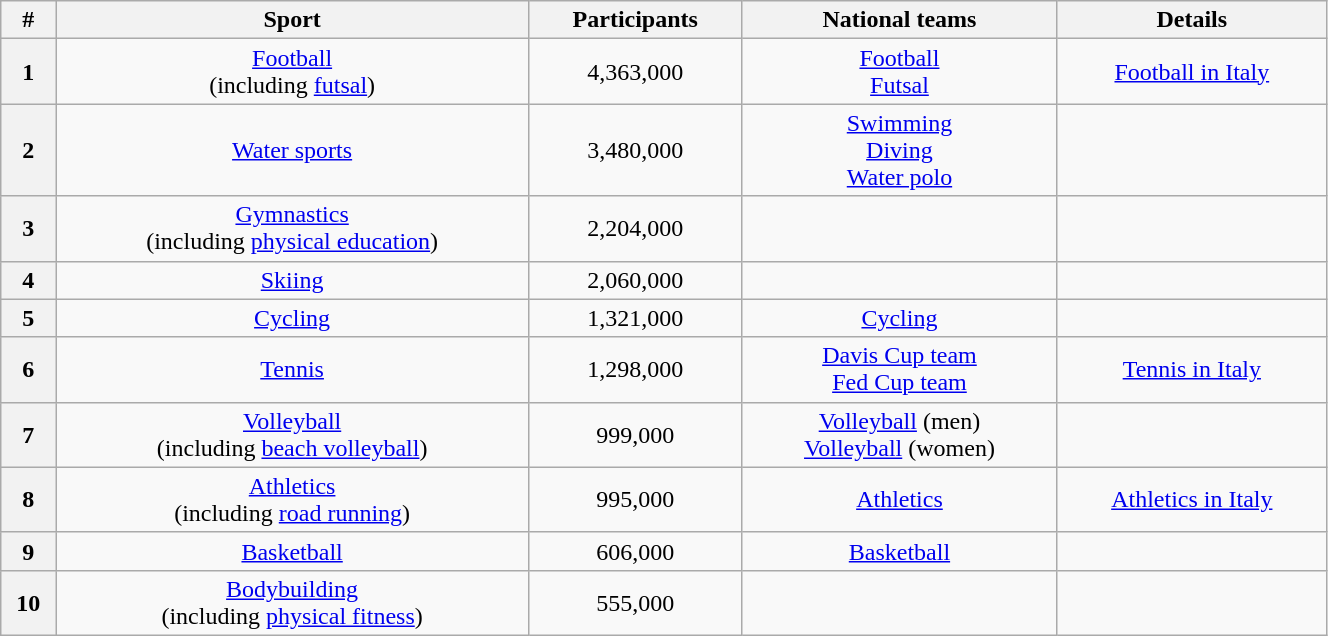<table class="wikitable" width=70% style="font-size:100%; text-align:center;">
<tr>
<th>#</th>
<th>Sport</th>
<th>Participants</th>
<th>National teams</th>
<th>Details</th>
</tr>
<tr>
<th>1</th>
<td><a href='#'>Football</a><br>(including <a href='#'>futsal</a>)</td>
<td>4,363,000</td>
<td><a href='#'>Football</a><br><a href='#'>Futsal</a></td>
<td><a href='#'>Football in Italy</a></td>
</tr>
<tr>
<th>2</th>
<td><a href='#'>Water sports</a></td>
<td>3,480,000</td>
<td><a href='#'>Swimming</a><br><a href='#'>Diving</a><br><a href='#'>Water polo</a></td>
<td></td>
</tr>
<tr>
<th>3</th>
<td><a href='#'>Gymnastics</a><br>(including <a href='#'>physical education</a>)</td>
<td>2,204,000</td>
<td></td>
<td></td>
</tr>
<tr>
<th>4</th>
<td><a href='#'>Skiing</a></td>
<td>2,060,000</td>
<td></td>
<td></td>
</tr>
<tr>
<th>5</th>
<td><a href='#'>Cycling</a></td>
<td>1,321,000</td>
<td><a href='#'>Cycling</a></td>
<td></td>
</tr>
<tr>
<th>6</th>
<td><a href='#'>Tennis</a></td>
<td>1,298,000</td>
<td><a href='#'>Davis Cup team</a><br><a href='#'>Fed Cup team</a></td>
<td><a href='#'>Tennis in Italy</a></td>
</tr>
<tr>
<th>7</th>
<td><a href='#'>Volleyball</a><br>(including <a href='#'>beach volleyball</a>)</td>
<td>999,000</td>
<td><a href='#'>Volleyball</a> (men)<br><a href='#'>Volleyball</a> (women)</td>
<td></td>
</tr>
<tr>
<th>8</th>
<td><a href='#'>Athletics</a><br>(including <a href='#'>road running</a>)</td>
<td>995,000</td>
<td><a href='#'>Athletics</a></td>
<td><a href='#'>Athletics in Italy</a></td>
</tr>
<tr>
<th>9</th>
<td><a href='#'>Basketball</a></td>
<td>606,000</td>
<td><a href='#'>Basketball</a></td>
<td></td>
</tr>
<tr>
<th>10</th>
<td><a href='#'>Bodybuilding</a><br>(including <a href='#'>physical fitness</a>)</td>
<td>555,000</td>
<td></td>
<td></td>
</tr>
</table>
